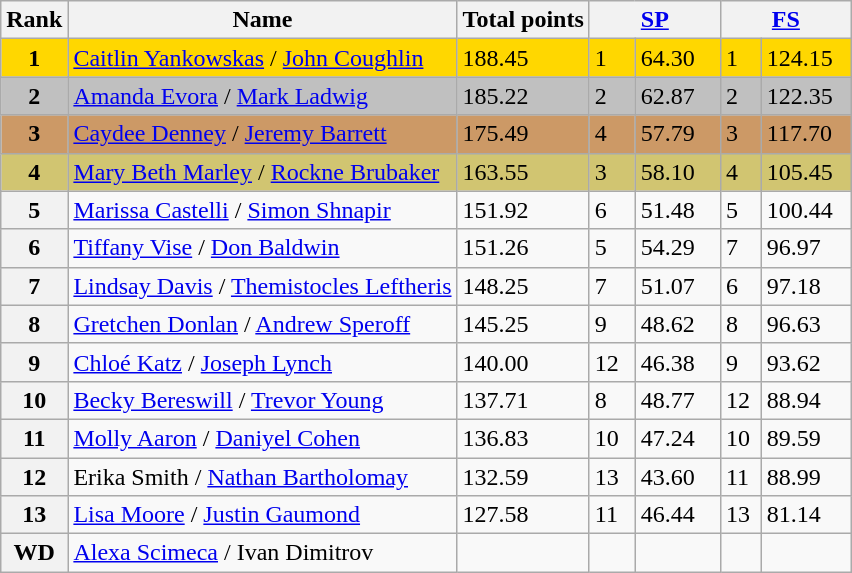<table class="wikitable sortable">
<tr>
<th>Rank</th>
<th>Name</th>
<th>Total points</th>
<th colspan="2" width="80px"><a href='#'>SP</a></th>
<th colspan="2" width="80px"><a href='#'>FS</a></th>
</tr>
<tr bgcolor="gold">
<td align="center"><strong>1</strong></td>
<td><a href='#'>Caitlin Yankowskas</a> / <a href='#'>John Coughlin</a></td>
<td>188.45</td>
<td>1</td>
<td>64.30</td>
<td>1</td>
<td>124.15</td>
</tr>
<tr bgcolor="silver">
<td align="center"><strong>2</strong></td>
<td><a href='#'>Amanda Evora</a> / <a href='#'>Mark Ladwig</a></td>
<td>185.22</td>
<td>2</td>
<td>62.87</td>
<td>2</td>
<td>122.35</td>
</tr>
<tr bgcolor="cc9966">
<td align="center"><strong>3</strong></td>
<td><a href='#'>Caydee Denney</a> / <a href='#'>Jeremy Barrett</a></td>
<td>175.49</td>
<td>4</td>
<td>57.79</td>
<td>3</td>
<td>117.70</td>
</tr>
<tr bgcolor="#d1c571">
<td align="center"><strong>4</strong></td>
<td><a href='#'>Mary Beth Marley</a> / <a href='#'>Rockne Brubaker</a></td>
<td>163.55</td>
<td>3</td>
<td>58.10</td>
<td>4</td>
<td>105.45</td>
</tr>
<tr>
<th>5</th>
<td><a href='#'>Marissa Castelli</a> / <a href='#'>Simon Shnapir</a></td>
<td>151.92</td>
<td>6</td>
<td>51.48</td>
<td>5</td>
<td>100.44</td>
</tr>
<tr>
<th>6</th>
<td><a href='#'>Tiffany Vise</a> / <a href='#'>Don Baldwin</a></td>
<td>151.26</td>
<td>5</td>
<td>54.29</td>
<td>7</td>
<td>96.97</td>
</tr>
<tr>
<th>7</th>
<td><a href='#'>Lindsay Davis</a> / <a href='#'>Themistocles Leftheris</a></td>
<td>148.25</td>
<td>7</td>
<td>51.07</td>
<td>6</td>
<td>97.18</td>
</tr>
<tr>
<th>8</th>
<td><a href='#'>Gretchen Donlan</a> / <a href='#'>Andrew Speroff</a></td>
<td>145.25</td>
<td>9</td>
<td>48.62</td>
<td>8</td>
<td>96.63</td>
</tr>
<tr>
<th>9</th>
<td><a href='#'>Chloé Katz</a> / <a href='#'>Joseph Lynch</a></td>
<td>140.00</td>
<td>12</td>
<td>46.38</td>
<td>9</td>
<td>93.62</td>
</tr>
<tr>
<th>10</th>
<td><a href='#'>Becky Bereswill</a> / <a href='#'>Trevor Young</a></td>
<td>137.71</td>
<td>8</td>
<td>48.77</td>
<td>12</td>
<td>88.94</td>
</tr>
<tr>
<th>11</th>
<td><a href='#'>Molly Aaron</a> / <a href='#'>Daniyel Cohen</a></td>
<td>136.83</td>
<td>10</td>
<td>47.24</td>
<td>10</td>
<td>89.59</td>
</tr>
<tr>
<th>12</th>
<td>Erika Smith / <a href='#'>Nathan Bartholomay</a></td>
<td>132.59</td>
<td>13</td>
<td>43.60</td>
<td>11</td>
<td>88.99</td>
</tr>
<tr>
<th>13</th>
<td><a href='#'>Lisa Moore</a> / <a href='#'>Justin Gaumond</a></td>
<td>127.58</td>
<td>11</td>
<td>46.44</td>
<td>13</td>
<td>81.14</td>
</tr>
<tr>
<th>WD</th>
<td><a href='#'>Alexa Scimeca</a> / Ivan Dimitrov</td>
<td></td>
<td></td>
<td></td>
<td></td>
<td></td>
</tr>
</table>
